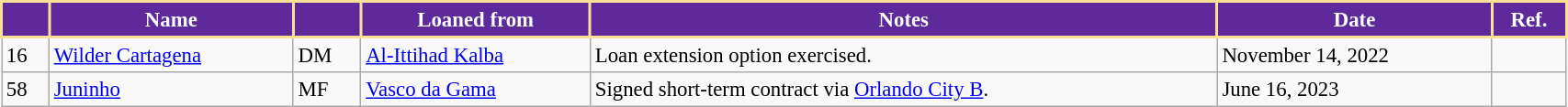<table class="wikitable" style="width:90%; text-align:center; font-size:95%; text-align:left;">
<tr>
<th style="background:#5E299A; color:white; border:2px solid #F8E196;"></th>
<th style="background:#5E299A; color:white; border:2px solid #F8E196;">Name</th>
<th style="background:#5E299A; color:white; border:2px solid #F8E196;"></th>
<th style="background:#5E299A; color:white; border:2px solid #F8E196;">Loaned from</th>
<th style="background:#5E299A; color:white; border:2px solid #F8E196;">Notes</th>
<th style="background:#5E299A; color:white; border:2px solid #F8E196;">Date</th>
<th style="background:#5E299A; color:white; border:2px solid #F8E196;">Ref.</th>
</tr>
<tr>
<td>16</td>
<td> <a href='#'>Wilder Cartagena</a></td>
<td>DM</td>
<td> <a href='#'>Al-Ittihad Kalba</a></td>
<td>Loan extension option exercised.</td>
<td>November 14, 2022</td>
<td></td>
</tr>
<tr>
<td>58</td>
<td> <a href='#'>Juninho</a></td>
<td>MF</td>
<td> <a href='#'>Vasco da Gama</a></td>
<td>Signed short-term contract via <a href='#'>Orlando City B</a>.</td>
<td>June 16, 2023</td>
<td></td>
</tr>
</table>
